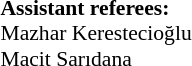<table width=50% style="font-size: 90%">
<tr>
<td><br><strong>Assistant referees:</strong>
<br> Mazhar Kerestecioğlu
<br> Macit Sarıdana</td>
</tr>
</table>
